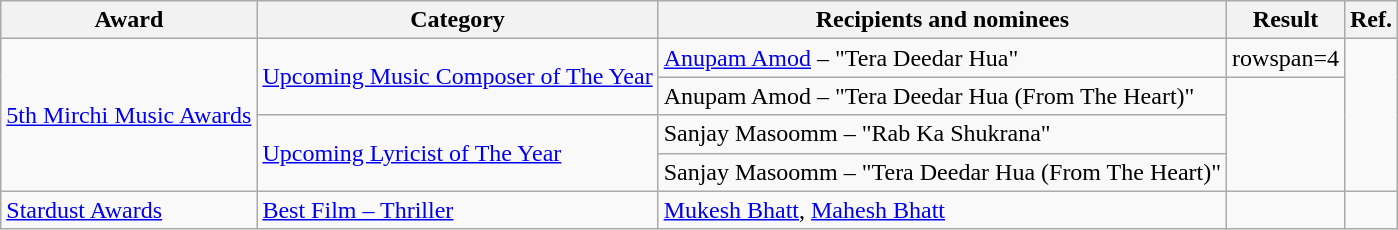<table class="wikitable sortable">
<tr>
<th>Award</th>
<th>Category</th>
<th>Recipients and nominees</th>
<th>Result</th>
<th>Ref.</th>
</tr>
<tr>
<td rowspan=4><a href='#'>5th Mirchi Music Awards</a></td>
<td rowspan=2><a href='#'>Upcoming Music Composer of The Year</a></td>
<td><a href='#'>Anupam Amod</a> – "Tera Deedar Hua"</td>
<td>rowspan=4  </td>
<td rowspan=4></td>
</tr>
<tr>
<td>Anupam Amod – "Tera Deedar Hua (From The Heart)"</td>
</tr>
<tr>
<td rowspan=2><a href='#'>Upcoming Lyricist of The Year</a></td>
<td>Sanjay Masoomm – "Rab Ka Shukrana"</td>
</tr>
<tr>
<td>Sanjay Masoomm – "Tera Deedar Hua (From The Heart)"</td>
</tr>
<tr>
<td><a href='#'>Stardust Awards</a></td>
<td><a href='#'>Best Film – Thriller</a></td>
<td><a href='#'>Mukesh Bhatt</a>, <a href='#'>Mahesh Bhatt</a></td>
<td></td>
<td></td>
</tr>
</table>
